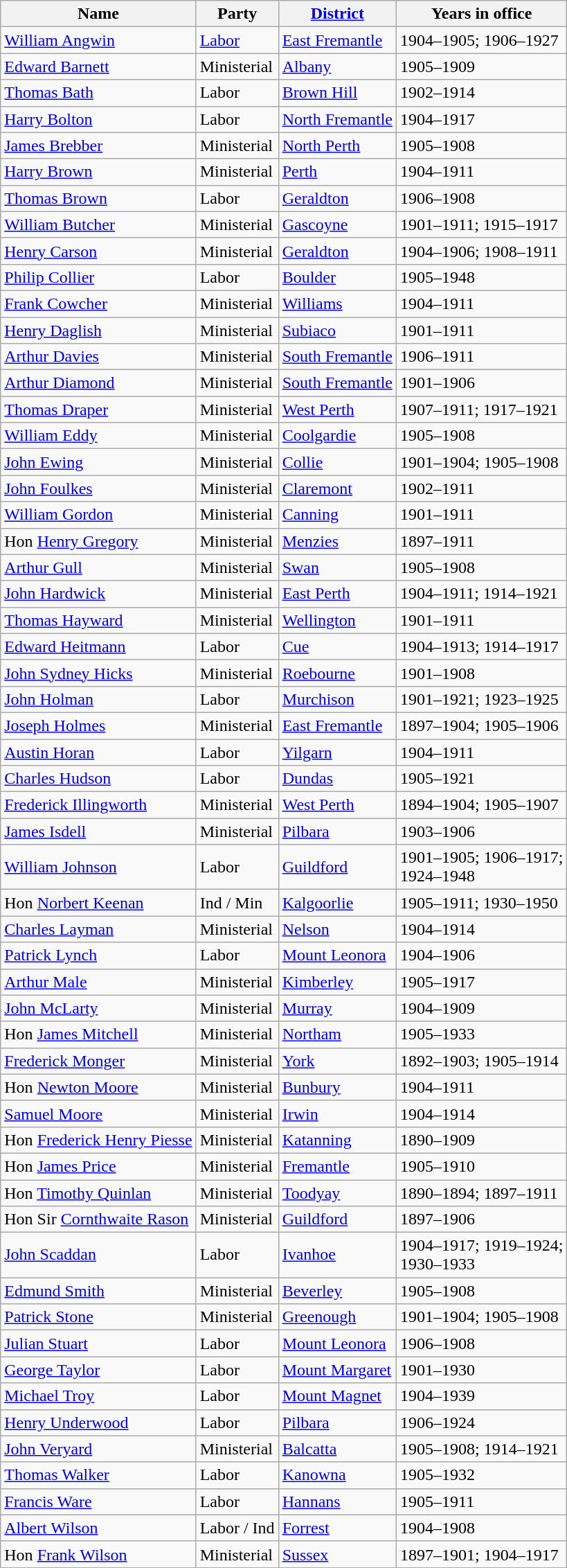<table class="wikitable sortable">
<tr>
<th><strong>Name</strong></th>
<th><strong>Party</strong></th>
<th><strong><a href='#'>District</a></strong></th>
<th><strong>Years in office</strong></th>
</tr>
<tr>
<td><a href='#'>William Angwin</a></td>
<td><a href='#'>Labor</a></td>
<td><a href='#'>East Fremantle</a></td>
<td>1904–1905; 1906–1927</td>
</tr>
<tr>
<td><a href='#'>Edward Barnett</a></td>
<td>Ministerial</td>
<td><a href='#'>Albany</a></td>
<td>1905–1909</td>
</tr>
<tr>
<td><a href='#'>Thomas Bath</a></td>
<td>Labor</td>
<td><a href='#'>Brown Hill</a></td>
<td>1902–1914</td>
</tr>
<tr>
<td><a href='#'>Harry Bolton</a></td>
<td>Labor</td>
<td><a href='#'>North Fremantle</a></td>
<td>1904–1917</td>
</tr>
<tr>
<td><a href='#'>James Brebber</a></td>
<td>Ministerial</td>
<td><a href='#'>North Perth</a></td>
<td>1905–1908</td>
</tr>
<tr>
<td><a href='#'>Harry Brown</a></td>
<td>Ministerial</td>
<td><a href='#'>Perth</a></td>
<td>1904–1911</td>
</tr>
<tr>
<td><a href='#'>Thomas Brown</a></td>
<td>Labor</td>
<td><a href='#'>Geraldton</a></td>
<td>1906–1908</td>
</tr>
<tr>
<td><a href='#'>William Butcher</a></td>
<td>Ministerial</td>
<td><a href='#'>Gascoyne</a></td>
<td>1901–1911; 1915–1917</td>
</tr>
<tr>
<td><a href='#'>Henry Carson</a></td>
<td>Ministerial</td>
<td><a href='#'>Geraldton</a></td>
<td>1904–1906; 1908–1911</td>
</tr>
<tr>
<td><a href='#'>Philip Collier</a></td>
<td>Labor</td>
<td><a href='#'>Boulder</a></td>
<td>1905–1948</td>
</tr>
<tr>
<td><a href='#'>Frank Cowcher</a></td>
<td>Ministerial</td>
<td><a href='#'>Williams</a></td>
<td>1904–1911</td>
</tr>
<tr>
<td><a href='#'>Henry Daglish</a></td>
<td>Ministerial</td>
<td><a href='#'>Subiaco</a></td>
<td>1901–1911</td>
</tr>
<tr>
<td><a href='#'>Arthur Davies</a></td>
<td>Ministerial</td>
<td><a href='#'>South Fremantle</a></td>
<td>1906–1911</td>
</tr>
<tr>
<td><a href='#'>Arthur Diamond</a></td>
<td>Ministerial</td>
<td><a href='#'>South Fremantle</a></td>
<td>1901–1906</td>
</tr>
<tr>
<td><a href='#'>Thomas Draper</a></td>
<td>Ministerial</td>
<td><a href='#'>West Perth</a></td>
<td>1907–1911; 1917–1921</td>
</tr>
<tr>
<td><a href='#'>William Eddy</a></td>
<td>Ministerial</td>
<td><a href='#'>Coolgardie</a></td>
<td>1905–1908</td>
</tr>
<tr>
<td><a href='#'>John Ewing</a></td>
<td>Ministerial</td>
<td><a href='#'>Collie</a></td>
<td>1901–1904; 1905–1908</td>
</tr>
<tr>
<td><a href='#'>John Foulkes</a></td>
<td>Ministerial</td>
<td><a href='#'>Claremont</a></td>
<td>1902–1911</td>
</tr>
<tr>
<td><a href='#'>William Gordon</a></td>
<td>Ministerial</td>
<td><a href='#'>Canning</a></td>
<td>1901–1911</td>
</tr>
<tr>
<td>Hon <a href='#'>Henry Gregory</a></td>
<td>Ministerial</td>
<td><a href='#'>Menzies</a></td>
<td>1897–1911</td>
</tr>
<tr>
<td><a href='#'>Arthur Gull</a></td>
<td>Ministerial</td>
<td><a href='#'>Swan</a></td>
<td>1905–1908</td>
</tr>
<tr>
<td><a href='#'>John Hardwick</a></td>
<td>Ministerial</td>
<td><a href='#'>East Perth</a></td>
<td>1904–1911; 1914–1921</td>
</tr>
<tr>
<td><a href='#'>Thomas Hayward</a></td>
<td>Ministerial</td>
<td><a href='#'>Wellington</a></td>
<td>1901–1911</td>
</tr>
<tr>
<td><a href='#'>Edward Heitmann</a></td>
<td>Labor</td>
<td><a href='#'>Cue</a></td>
<td>1904–1913; 1914–1917</td>
</tr>
<tr>
<td><a href='#'>John Sydney Hicks</a></td>
<td>Ministerial</td>
<td><a href='#'>Roebourne</a></td>
<td>1901–1908</td>
</tr>
<tr>
<td><a href='#'>John Holman</a></td>
<td>Labor</td>
<td><a href='#'>Murchison</a></td>
<td>1901–1921; 1923–1925</td>
</tr>
<tr>
<td><a href='#'>Joseph Holmes</a></td>
<td>Ministerial</td>
<td><a href='#'>East Fremantle</a></td>
<td>1897–1904; 1905–1906</td>
</tr>
<tr>
<td><a href='#'>Austin Horan</a></td>
<td>Labor</td>
<td><a href='#'>Yilgarn</a></td>
<td>1904–1911</td>
</tr>
<tr>
<td><a href='#'>Charles Hudson</a></td>
<td>Labor</td>
<td><a href='#'>Dundas</a></td>
<td>1905–1921</td>
</tr>
<tr>
<td><a href='#'>Frederick Illingworth</a></td>
<td>Ministerial</td>
<td><a href='#'>West Perth</a></td>
<td>1894–1904; 1905–1907</td>
</tr>
<tr>
<td><a href='#'>James Isdell</a></td>
<td>Ministerial</td>
<td><a href='#'>Pilbara</a></td>
<td>1903–1906</td>
</tr>
<tr>
<td><a href='#'>William Johnson</a></td>
<td>Labor</td>
<td><a href='#'>Guildford</a></td>
<td>1901–1905; 1906–1917;<br>1924–1948</td>
</tr>
<tr>
<td>Hon <a href='#'>Norbert Keenan</a></td>
<td>Ind / Min</td>
<td><a href='#'>Kalgoorlie</a></td>
<td>1905–1911; 1930–1950</td>
</tr>
<tr>
<td><a href='#'>Charles Layman</a></td>
<td>Ministerial</td>
<td><a href='#'>Nelson</a></td>
<td>1904–1914</td>
</tr>
<tr>
<td><a href='#'>Patrick Lynch</a></td>
<td>Labor</td>
<td><a href='#'>Mount Leonora</a></td>
<td>1904–1906</td>
</tr>
<tr>
<td><a href='#'>Arthur Male</a></td>
<td>Ministerial</td>
<td><a href='#'>Kimberley</a></td>
<td>1905–1917</td>
</tr>
<tr>
<td><a href='#'>John McLarty</a></td>
<td>Ministerial</td>
<td><a href='#'>Murray</a></td>
<td>1904–1909</td>
</tr>
<tr>
<td>Hon <a href='#'>James Mitchell</a></td>
<td>Ministerial</td>
<td><a href='#'>Northam</a></td>
<td>1905–1933</td>
</tr>
<tr>
<td><a href='#'>Frederick Monger</a></td>
<td>Ministerial</td>
<td><a href='#'>York</a></td>
<td>1892–1903; 1905–1914</td>
</tr>
<tr>
<td>Hon <a href='#'>Newton Moore</a></td>
<td>Ministerial</td>
<td><a href='#'>Bunbury</a></td>
<td>1904–1911</td>
</tr>
<tr>
<td><a href='#'>Samuel Moore</a></td>
<td>Ministerial</td>
<td><a href='#'>Irwin</a></td>
<td>1904–1914</td>
</tr>
<tr>
<td>Hon <a href='#'>Frederick Henry Piesse</a></td>
<td>Ministerial</td>
<td><a href='#'>Katanning</a></td>
<td>1890–1909</td>
</tr>
<tr>
<td>Hon <a href='#'>James Price</a></td>
<td>Ministerial</td>
<td><a href='#'>Fremantle</a></td>
<td>1905–1910</td>
</tr>
<tr>
<td>Hon <a href='#'>Timothy Quinlan</a></td>
<td>Ministerial</td>
<td><a href='#'>Toodyay</a></td>
<td>1890–1894; 1897–1911</td>
</tr>
<tr>
<td>Hon Sir <a href='#'>Cornthwaite Rason</a></td>
<td>Ministerial</td>
<td><a href='#'>Guildford</a></td>
<td>1897–1906</td>
</tr>
<tr>
<td><a href='#'>John Scaddan</a></td>
<td>Labor</td>
<td><a href='#'>Ivanhoe</a></td>
<td>1904–1917; 1919–1924;<br>1930–1933</td>
</tr>
<tr>
<td><a href='#'>Edmund Smith</a></td>
<td>Ministerial</td>
<td><a href='#'>Beverley</a></td>
<td>1905–1908</td>
</tr>
<tr>
<td><a href='#'>Patrick Stone</a></td>
<td>Ministerial</td>
<td><a href='#'>Greenough</a></td>
<td>1901–1904; 1905–1908</td>
</tr>
<tr>
<td><a href='#'>Julian Stuart</a></td>
<td>Labor</td>
<td><a href='#'>Mount Leonora</a></td>
<td>1906–1908</td>
</tr>
<tr>
<td><a href='#'>George Taylor</a></td>
<td>Labor</td>
<td><a href='#'>Mount Margaret</a></td>
<td>1901–1930</td>
</tr>
<tr>
<td><a href='#'>Michael Troy</a></td>
<td>Labor</td>
<td><a href='#'>Mount Magnet</a></td>
<td>1904–1939</td>
</tr>
<tr>
<td><a href='#'>Henry Underwood</a></td>
<td>Labor</td>
<td><a href='#'>Pilbara</a></td>
<td>1906–1924</td>
</tr>
<tr>
<td><a href='#'>John Veryard</a></td>
<td>Ministerial</td>
<td><a href='#'>Balcatta</a></td>
<td>1905–1908; 1914–1921</td>
</tr>
<tr>
<td><a href='#'>Thomas Walker</a></td>
<td>Labor</td>
<td><a href='#'>Kanowna</a></td>
<td>1905–1932</td>
</tr>
<tr>
<td><a href='#'>Francis Ware</a></td>
<td>Labor</td>
<td><a href='#'>Hannans</a></td>
<td>1905–1911</td>
</tr>
<tr>
<td><a href='#'>Albert Wilson</a></td>
<td>Labor / Ind</td>
<td><a href='#'>Forrest</a></td>
<td>1904–1908</td>
</tr>
<tr>
<td>Hon <a href='#'>Frank Wilson</a></td>
<td>Ministerial</td>
<td><a href='#'>Sussex</a></td>
<td>1897–1901; 1904–1917</td>
</tr>
</table>
